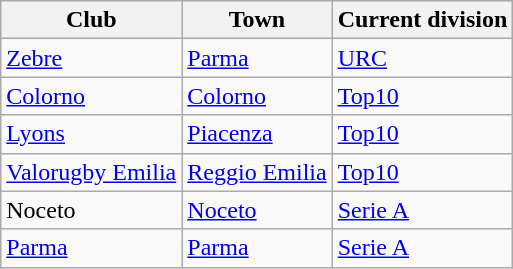<table class="wikitable sortable" style="text-align: left">
<tr>
<th>Club</th>
<th>Town</th>
<th>Current division</th>
</tr>
<tr>
<td><a href='#'>Zebre</a></td>
<td><a href='#'>Parma</a></td>
<td><a href='#'>URC</a></td>
</tr>
<tr>
<td><a href='#'>Colorno</a></td>
<td><a href='#'>Colorno</a></td>
<td><a href='#'>Top10</a></td>
</tr>
<tr>
<td><a href='#'>Lyons</a></td>
<td><a href='#'>Piacenza</a></td>
<td><a href='#'>Top10</a></td>
</tr>
<tr>
<td><a href='#'>Valorugby Emilia</a></td>
<td><a href='#'>Reggio Emilia</a></td>
<td><a href='#'>Top10</a></td>
</tr>
<tr>
<td>Noceto</td>
<td><a href='#'>Noceto</a></td>
<td><a href='#'>Serie A</a></td>
</tr>
<tr>
<td><a href='#'>Parma</a></td>
<td><a href='#'>Parma</a></td>
<td><a href='#'>Serie A</a></td>
</tr>
</table>
